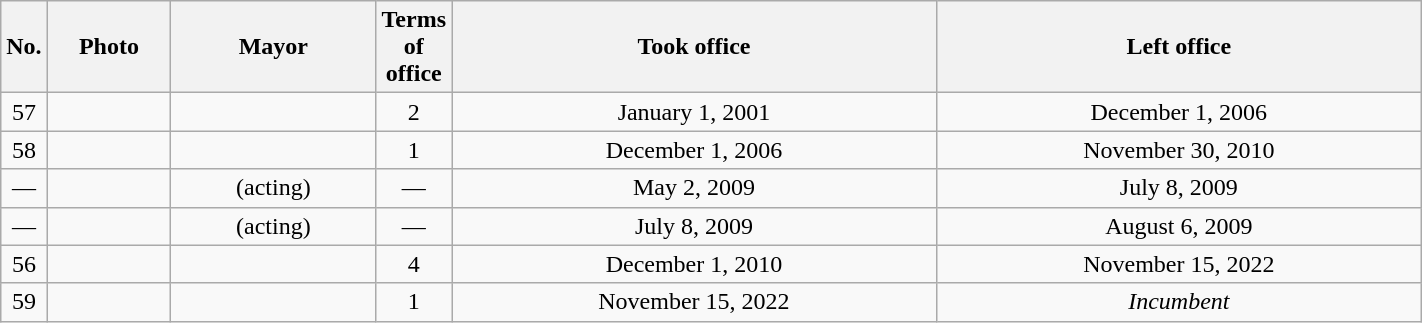<table class="sortable wikitable" style="text-align:left; font-size:100%; width:75%;">
<tr>
<th width="4em">No.</th>
<th width="75px">Photo</th>
<th>Mayor</th>
<th width="10em">Terms of office</th>
<th>Took office</th>
<th>Left office</th>
</tr>
<tr align="center">
<td>57</td>
<td></td>
<td></td>
<td align="center">2</td>
<td>January 1, 2001</td>
<td>December 1, 2006</td>
</tr>
<tr align="center">
<td>58</td>
<td></td>
<td></td>
<td align="center">1</td>
<td>December 1, 2006</td>
<td>November 30, 2010</td>
</tr>
<tr align="center">
<td>—</td>
<td></td>
<td> (acting)</td>
<td align="center">—</td>
<td>May 2, 2009</td>
<td>July 8, 2009</td>
</tr>
<tr align="center">
<td>—</td>
<td></td>
<td> (acting)</td>
<td align="center">—</td>
<td>July 8, 2009</td>
<td>August 6, 2009</td>
</tr>
<tr align="center">
<td>56</td>
<td></td>
<td></td>
<td align="center">4</td>
<td>December 1, 2010</td>
<td>November 15, 2022</td>
</tr>
<tr align="center">
<td>59</td>
<td></td>
<td></td>
<td align="center">1</td>
<td>November 15, 2022</td>
<td><em>Incumbent</em></td>
</tr>
</table>
